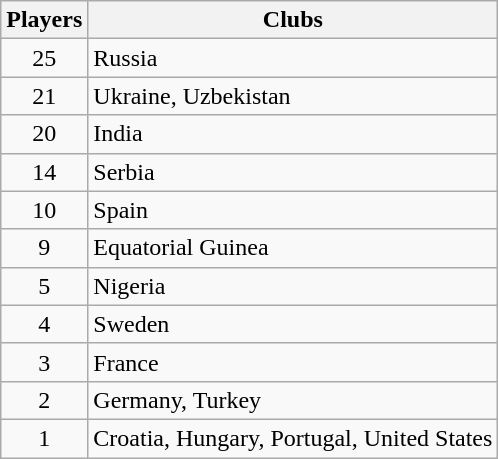<table class="wikitable">
<tr>
<th>Players</th>
<th>Clubs</th>
</tr>
<tr>
<td align="center">25</td>
<td> Russia</td>
</tr>
<tr>
<td align="center">21</td>
<td> Ukraine,  Uzbekistan</td>
</tr>
<tr>
<td align="center">20</td>
<td> India</td>
</tr>
<tr>
<td align="center">14</td>
<td> Serbia</td>
</tr>
<tr>
<td align="center">10</td>
<td> Spain</td>
</tr>
<tr>
<td align="center">9</td>
<td> Equatorial Guinea</td>
</tr>
<tr>
<td align="center">5</td>
<td> Nigeria</td>
</tr>
<tr>
<td align="center">4</td>
<td> Sweden</td>
</tr>
<tr>
<td align="center">3</td>
<td> France</td>
</tr>
<tr>
<td align="center">2</td>
<td> Germany,  Turkey</td>
</tr>
<tr>
<td align="center">1</td>
<td> Croatia,  Hungary,  Portugal,  United States</td>
</tr>
</table>
